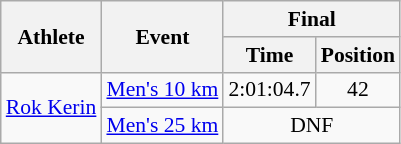<table class="wikitable" border="1" style="font-size:90%">
<tr>
<th rowspan=2>Athlete</th>
<th rowspan=2>Event</th>
<th colspan=2>Final</th>
</tr>
<tr>
<th>Time</th>
<th>Position</th>
</tr>
<tr>
<td rowspan=2><a href='#'>Rok Kerin</a></td>
<td><a href='#'>Men's 10 km</a></td>
<td align=center>2:01:04.7</td>
<td align=center>42</td>
</tr>
<tr>
<td><a href='#'>Men's 25 km</a></td>
<td align=center colspan=2>DNF</td>
</tr>
</table>
